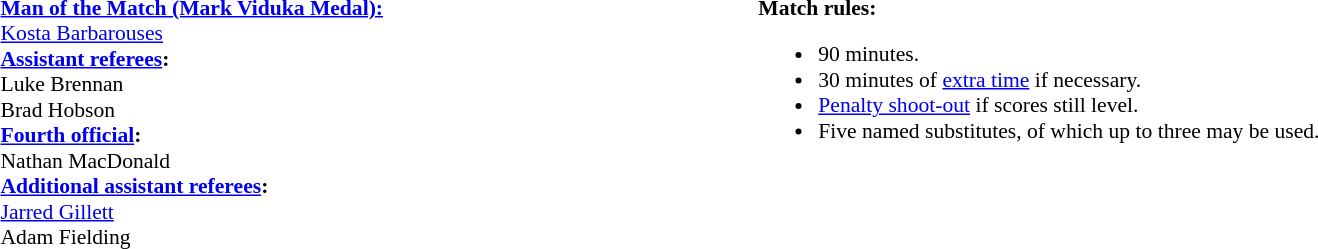<table style="width:100%;font-size:90%">
<tr>
<td><br><strong><a href='#'>Man of the Match (Mark Viduka Medal):</a></strong>
<br><a href='#'>Kosta Barbarouses</a><br><strong><a href='#'>Assistant referees</a>:</strong>
<br>Luke Brennan
<br>Brad Hobson
<br><strong><a href='#'>Fourth official</a>:</strong>
<br>Nathan MacDonald
<br><strong><a href='#'>Additional assistant referees</a>:</strong>
<br><a href='#'>Jarred Gillett</a>
<br>Adam Fielding</td>
<td style="width:60%; vertical-align:top"><br><strong>Match rules:</strong><ul><li>90 minutes.</li><li>30 minutes of <a href='#'>extra time</a> if necessary.</li><li><a href='#'>Penalty shoot-out</a> if scores still level.</li><li>Five named substitutes, of which up to three may be used.</li></ul></td>
</tr>
</table>
